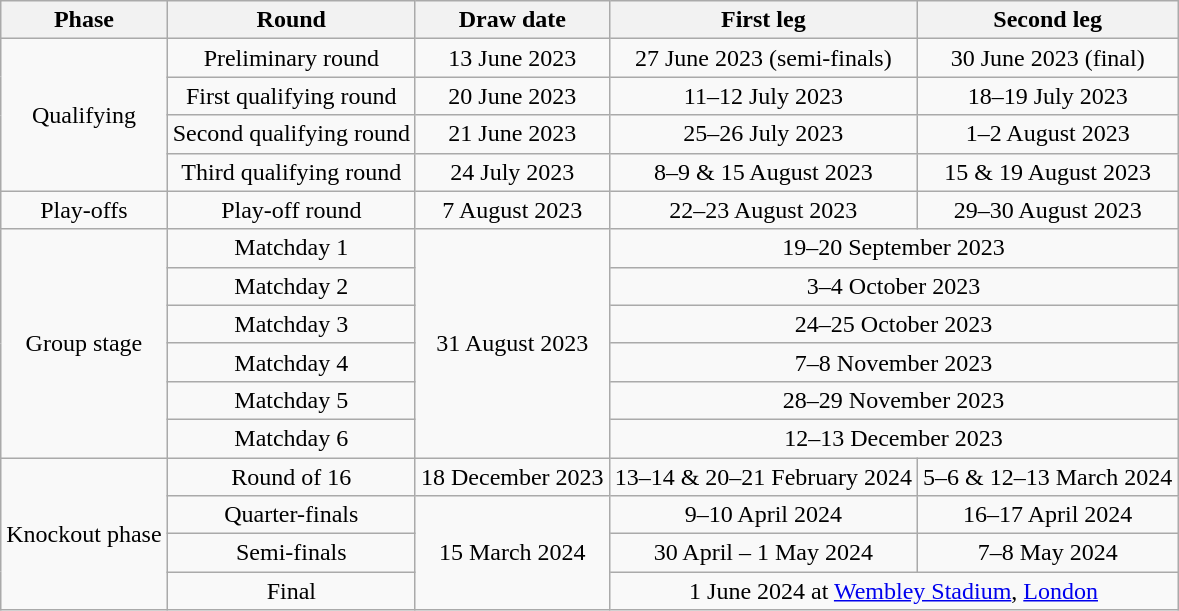<table class="wikitable" style="text-align:center">
<tr>
<th>Phase</th>
<th>Round</th>
<th>Draw date</th>
<th>First leg</th>
<th>Second leg</th>
</tr>
<tr>
<td rowspan="4">Qualifying</td>
<td>Preliminary round</td>
<td>13 June 2023</td>
<td>27 June 2023 (semi-finals)</td>
<td>30 June 2023 (final)</td>
</tr>
<tr>
<td>First qualifying round</td>
<td>20 June 2023</td>
<td>11–12 July 2023</td>
<td>18–19 July 2023</td>
</tr>
<tr>
<td>Second qualifying round</td>
<td>21 June 2023</td>
<td>25–26 July 2023</td>
<td>1–2 August 2023</td>
</tr>
<tr>
<td>Third qualifying round</td>
<td>24 July 2023</td>
<td>8–9 & 15 August 2023</td>
<td>15 & 19 August 2023</td>
</tr>
<tr>
<td>Play-offs</td>
<td>Play-off round</td>
<td>7 August 2023</td>
<td>22–23 August 2023</td>
<td>29–30 August 2023</td>
</tr>
<tr>
<td rowspan="6">Group stage</td>
<td>Matchday 1</td>
<td rowspan="6">31 August 2023</td>
<td colspan="2">19–20 September 2023</td>
</tr>
<tr>
<td>Matchday 2</td>
<td colspan="2">3–4 October 2023</td>
</tr>
<tr>
<td>Matchday 3</td>
<td colspan="2">24–25 October 2023</td>
</tr>
<tr>
<td>Matchday 4</td>
<td colspan="2">7–8 November 2023</td>
</tr>
<tr>
<td>Matchday 5</td>
<td colspan="2">28–29 November 2023</td>
</tr>
<tr>
<td>Matchday 6</td>
<td colspan="2">12–13 December 2023</td>
</tr>
<tr>
<td rowspan="4">Knockout phase</td>
<td>Round of 16</td>
<td>18 December 2023</td>
<td>13–14 & 20–21 February 2024</td>
<td>5–6 & 12–13 March 2024</td>
</tr>
<tr>
<td>Quarter-finals</td>
<td rowspan="3">15 March 2024</td>
<td>9–10 April 2024</td>
<td>16–17 April 2024</td>
</tr>
<tr>
<td>Semi-finals</td>
<td>30 April – 1 May 2024</td>
<td>7–8 May 2024</td>
</tr>
<tr>
<td>Final</td>
<td colspan="2">1 June 2024 at <a href='#'>Wembley Stadium</a>, <a href='#'>London</a></td>
</tr>
</table>
